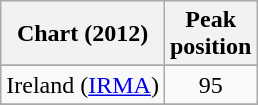<table class="wikitable sortable">
<tr>
<th>Chart (2012)</th>
<th>Peak<br>position</th>
</tr>
<tr>
</tr>
<tr>
</tr>
<tr>
</tr>
<tr>
</tr>
<tr>
<td>Ireland (<a href='#'>IRMA</a>)</td>
<td style="text-align:center;">95</td>
</tr>
<tr>
</tr>
<tr>
</tr>
<tr>
</tr>
</table>
